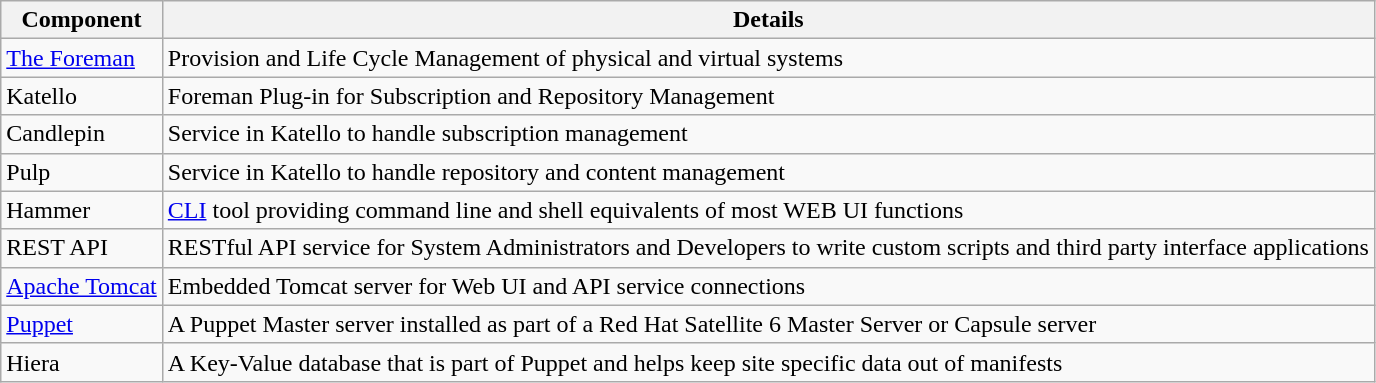<table class="wikitable">
<tr>
<th align=left>Component</th>
<th align=left>Details</th>
</tr>
<tr>
<td align=left><a href='#'>The Foreman</a></td>
<td align=left>Provision and Life Cycle Management of physical and virtual systems</td>
</tr>
<tr>
<td align=left>Katello</td>
<td align=left>Foreman Plug-in for Subscription and Repository Management</td>
</tr>
<tr>
<td align=left>Candlepin</td>
<td align=left>Service in Katello to handle subscription management</td>
</tr>
<tr>
<td align=left>Pulp</td>
<td align=left>Service in Katello to handle repository and content management</td>
</tr>
<tr>
<td align=left>Hammer</td>
<td align=left><a href='#'>CLI</a> tool providing command line and shell equivalents of most WEB UI functions</td>
</tr>
<tr>
<td align=left>REST API</td>
<td align=left>RESTful API service for System Administrators and Developers to write custom scripts and third party interface applications</td>
</tr>
<tr>
<td align=left><a href='#'>Apache Tomcat</a></td>
<td align=left>Embedded Tomcat server for Web UI and API service connections</td>
</tr>
<tr>
<td align=left><a href='#'>Puppet</a></td>
<td align=left>A Puppet Master server installed as part of a Red Hat Satellite 6 Master Server or Capsule server</td>
</tr>
<tr>
<td align=left>Hiera</td>
<td align=left>A Key-Value database that is part of Puppet and helps keep site specific data out of manifests</td>
</tr>
</table>
